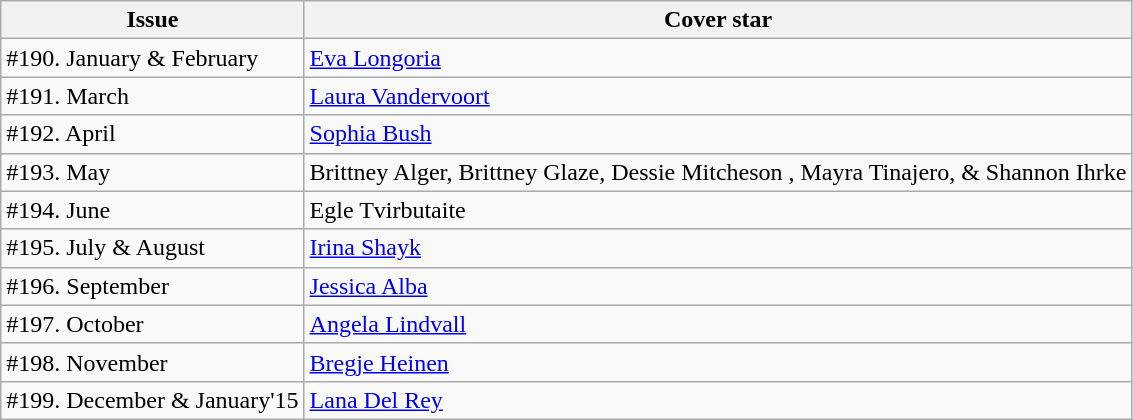<table class="sortable wikitable">
<tr>
<th>Issue</th>
<th>Cover star</th>
</tr>
<tr>
<td>#190. January & February</td>
<td><a href='#'>Eva Longoria</a></td>
</tr>
<tr>
<td>#191. March</td>
<td><a href='#'>Laura Vandervoort</a></td>
</tr>
<tr>
<td>#192. April</td>
<td><a href='#'>Sophia Bush</a></td>
</tr>
<tr>
<td>#193. May</td>
<td>Brittney Alger, Brittney Glaze, Dessie Mitcheson , Mayra Tinajero, & Shannon Ihrke</td>
</tr>
<tr>
<td>#194. June</td>
<td>Egle Tvirbutaite</td>
</tr>
<tr>
<td>#195. July & August</td>
<td><a href='#'>Irina Shayk</a></td>
</tr>
<tr>
<td>#196. September</td>
<td><a href='#'>Jessica Alba</a></td>
</tr>
<tr>
<td>#197. October</td>
<td><a href='#'>Angela Lindvall</a></td>
</tr>
<tr>
<td>#198. November</td>
<td><a href='#'>Bregje Heinen</a></td>
</tr>
<tr>
<td>#199. December & January'15</td>
<td><a href='#'>Lana Del Rey</a></td>
</tr>
</table>
